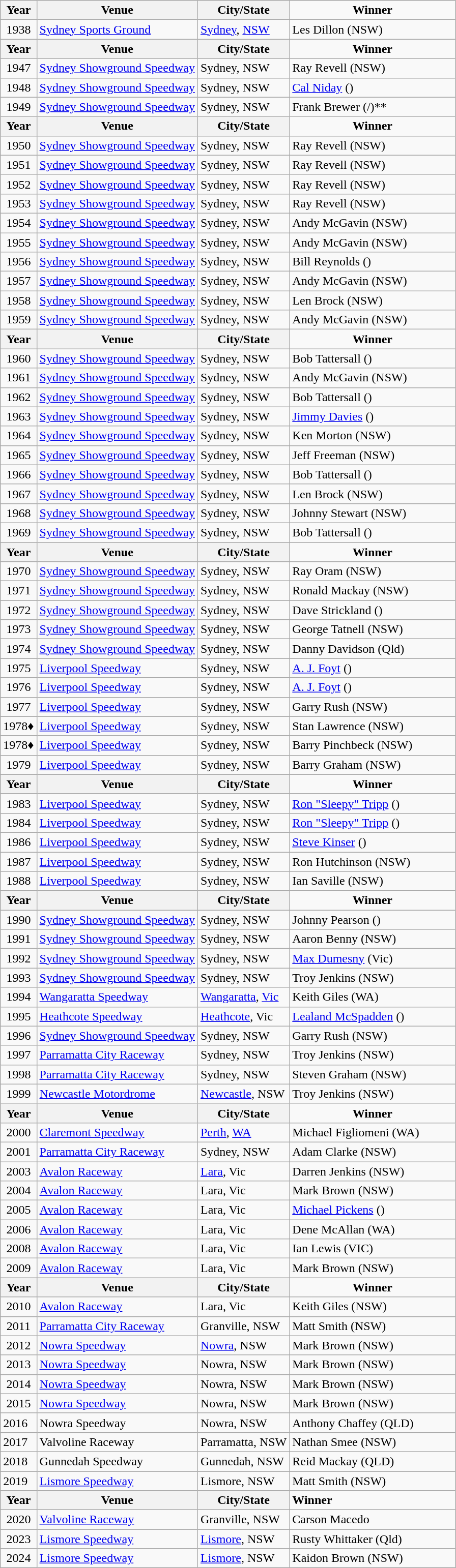<table class="wikitable">
<tr align=center>
<th>Year</th>
<th>Venue</th>
<th>City/State</th>
<td width=210px ><strong>Winner</strong></td>
</tr>
<tr>
<td align=center>1938</td>
<td><a href='#'>Sydney Sports Ground</a></td>
<td><a href='#'>Sydney</a>, <a href='#'>NSW</a></td>
<td>Les Dillon (NSW)</td>
</tr>
<tr align=center>
<th>Year</th>
<th>Venue</th>
<th>City/State</th>
<td width=210px ><strong>Winner</strong></td>
</tr>
<tr>
<td align=center>1947</td>
<td><a href='#'>Sydney Showground Speedway</a></td>
<td>Sydney, NSW</td>
<td>Ray Revell (NSW)</td>
</tr>
<tr>
<td align=center>1948</td>
<td><a href='#'>Sydney Showground Speedway</a></td>
<td>Sydney, NSW</td>
<td><a href='#'>Cal Niday</a> ()</td>
</tr>
<tr>
<td align=center>1949</td>
<td><a href='#'>Sydney Showground Speedway</a></td>
<td>Sydney, NSW</td>
<td>Frank Brewer (/)**</td>
</tr>
<tr align=center>
<th>Year</th>
<th>Venue</th>
<th>City/State</th>
<td width=210px ><strong>Winner</strong></td>
</tr>
<tr>
<td align=center>1950</td>
<td><a href='#'>Sydney Showground Speedway</a></td>
<td>Sydney, NSW</td>
<td>Ray Revell (NSW)</td>
</tr>
<tr>
<td align=center>1951</td>
<td><a href='#'>Sydney Showground Speedway</a></td>
<td>Sydney, NSW</td>
<td>Ray Revell (NSW)</td>
</tr>
<tr>
<td align=center>1952</td>
<td><a href='#'>Sydney Showground Speedway</a></td>
<td>Sydney, NSW</td>
<td>Ray Revell (NSW)</td>
</tr>
<tr>
<td align=center>1953</td>
<td><a href='#'>Sydney Showground Speedway</a></td>
<td>Sydney, NSW</td>
<td>Ray Revell (NSW)</td>
</tr>
<tr>
<td align=center>1954</td>
<td><a href='#'>Sydney Showground Speedway</a></td>
<td>Sydney, NSW</td>
<td>Andy McGavin (NSW)</td>
</tr>
<tr>
<td align=center>1955</td>
<td><a href='#'>Sydney Showground Speedway</a></td>
<td>Sydney, NSW</td>
<td>Andy McGavin (NSW)</td>
</tr>
<tr>
<td align=center>1956</td>
<td><a href='#'>Sydney Showground Speedway</a></td>
<td>Sydney, NSW</td>
<td>Bill Reynolds ()</td>
</tr>
<tr>
<td align=center>1957</td>
<td><a href='#'>Sydney Showground Speedway</a></td>
<td>Sydney, NSW</td>
<td>Andy McGavin (NSW)</td>
</tr>
<tr>
<td align=center>1958</td>
<td><a href='#'>Sydney Showground Speedway</a></td>
<td>Sydney, NSW</td>
<td>Len Brock (NSW)</td>
</tr>
<tr>
<td align=center>1959</td>
<td><a href='#'>Sydney Showground Speedway</a></td>
<td>Sydney, NSW</td>
<td>Andy McGavin (NSW)</td>
</tr>
<tr align=center>
<th>Year</th>
<th>Venue</th>
<th>City/State</th>
<td width=210px ><strong>Winner</strong></td>
</tr>
<tr>
<td align=center>1960</td>
<td><a href='#'>Sydney Showground Speedway</a></td>
<td>Sydney, NSW</td>
<td>Bob Tattersall ()</td>
</tr>
<tr>
<td align=center>1961</td>
<td><a href='#'>Sydney Showground Speedway</a></td>
<td>Sydney, NSW</td>
<td>Andy McGavin (NSW)</td>
</tr>
<tr>
<td align=center>1962</td>
<td><a href='#'>Sydney Showground Speedway</a></td>
<td>Sydney, NSW</td>
<td>Bob Tattersall ()</td>
</tr>
<tr>
<td align=center>1963</td>
<td><a href='#'>Sydney Showground Speedway</a></td>
<td>Sydney, NSW</td>
<td><a href='#'>Jimmy Davies</a> ()</td>
</tr>
<tr>
<td align=center>1964</td>
<td><a href='#'>Sydney Showground Speedway</a></td>
<td>Sydney, NSW</td>
<td>Ken Morton (NSW)</td>
</tr>
<tr>
<td align=center>1965</td>
<td><a href='#'>Sydney Showground Speedway</a></td>
<td>Sydney, NSW</td>
<td>Jeff Freeman (NSW)</td>
</tr>
<tr>
<td align=center>1966</td>
<td><a href='#'>Sydney Showground Speedway</a></td>
<td>Sydney, NSW</td>
<td>Bob Tattersall ()</td>
</tr>
<tr>
<td align=center>1967</td>
<td><a href='#'>Sydney Showground Speedway</a></td>
<td>Sydney, NSW</td>
<td>Len Brock (NSW)</td>
</tr>
<tr>
<td align=center>1968</td>
<td><a href='#'>Sydney Showground Speedway</a></td>
<td>Sydney, NSW</td>
<td>Johnny Stewart (NSW)</td>
</tr>
<tr>
<td align=center>1969</td>
<td><a href='#'>Sydney Showground Speedway</a></td>
<td>Sydney, NSW</td>
<td>Bob Tattersall ()</td>
</tr>
<tr align=center>
<th>Year</th>
<th>Venue</th>
<th>City/State</th>
<td width=210px ><strong>Winner</strong></td>
</tr>
<tr>
<td align=center>1970</td>
<td><a href='#'>Sydney Showground Speedway</a></td>
<td>Sydney, NSW</td>
<td>Ray Oram (NSW)</td>
</tr>
<tr>
<td align=center>1971</td>
<td><a href='#'>Sydney Showground Speedway</a></td>
<td>Sydney, NSW</td>
<td>Ronald Mackay (NSW)</td>
</tr>
<tr>
<td align=center>1972</td>
<td><a href='#'>Sydney Showground Speedway</a></td>
<td>Sydney, NSW</td>
<td>Dave Strickland ()</td>
</tr>
<tr>
<td align=center>1973</td>
<td><a href='#'>Sydney Showground Speedway</a></td>
<td>Sydney, NSW</td>
<td>George Tatnell (NSW)</td>
</tr>
<tr>
<td align=center>1974</td>
<td><a href='#'>Sydney Showground Speedway</a></td>
<td>Sydney, NSW</td>
<td>Danny Davidson (Qld)</td>
</tr>
<tr>
<td align=center>1975</td>
<td><a href='#'>Liverpool Speedway</a></td>
<td>Sydney, NSW</td>
<td><a href='#'>A. J. Foyt</a> ()</td>
</tr>
<tr>
<td align=center>1976</td>
<td><a href='#'>Liverpool Speedway</a></td>
<td>Sydney, NSW</td>
<td><a href='#'>A. J. Foyt</a> ()</td>
</tr>
<tr>
<td align=center>1977</td>
<td><a href='#'>Liverpool Speedway</a></td>
<td>Sydney, NSW</td>
<td>Garry Rush (NSW)</td>
</tr>
<tr>
<td align=center>1978♦</td>
<td><a href='#'>Liverpool Speedway</a></td>
<td>Sydney, NSW</td>
<td>Stan Lawrence (NSW)</td>
</tr>
<tr>
<td align=center>1978♦</td>
<td><a href='#'>Liverpool Speedway</a></td>
<td>Sydney, NSW</td>
<td>Barry Pinchbeck (NSW)</td>
</tr>
<tr>
<td align=center>1979</td>
<td><a href='#'>Liverpool Speedway</a></td>
<td>Sydney, NSW</td>
<td>Barry Graham (NSW)</td>
</tr>
<tr align=center>
<th>Year</th>
<th>Venue</th>
<th>City/State</th>
<td width=210px ><strong>Winner</strong></td>
</tr>
<tr>
<td align=center>1983</td>
<td><a href='#'>Liverpool Speedway</a></td>
<td>Sydney, NSW</td>
<td><a href='#'>Ron "Sleepy" Tripp</a> ()</td>
</tr>
<tr>
<td align=center>1984</td>
<td><a href='#'>Liverpool Speedway</a></td>
<td>Sydney, NSW</td>
<td><a href='#'>Ron "Sleepy" Tripp</a> ()</td>
</tr>
<tr>
<td align=center>1986</td>
<td><a href='#'>Liverpool Speedway</a></td>
<td>Sydney, NSW</td>
<td><a href='#'>Steve Kinser</a> ()</td>
</tr>
<tr>
<td align=center>1987</td>
<td><a href='#'>Liverpool Speedway</a></td>
<td>Sydney, NSW</td>
<td>Ron Hutchinson (NSW)</td>
</tr>
<tr>
<td align=center>1988</td>
<td><a href='#'>Liverpool Speedway</a></td>
<td>Sydney, NSW</td>
<td>Ian Saville (NSW)</td>
</tr>
<tr align=center>
<th>Year</th>
<th>Venue</th>
<th>City/State</th>
<td width=210px ><strong>Winner</strong></td>
</tr>
<tr>
<td align=center>1990</td>
<td><a href='#'>Sydney Showground Speedway</a></td>
<td>Sydney, NSW</td>
<td>Johnny Pearson ()</td>
</tr>
<tr>
<td align=center>1991</td>
<td><a href='#'>Sydney Showground Speedway</a></td>
<td>Sydney, NSW</td>
<td>Aaron Benny (NSW)</td>
</tr>
<tr>
<td align=center>1992</td>
<td><a href='#'>Sydney Showground Speedway</a></td>
<td>Sydney, NSW</td>
<td><a href='#'>Max Dumesny</a> (Vic)</td>
</tr>
<tr>
<td align=center>1993</td>
<td><a href='#'>Sydney Showground Speedway</a></td>
<td>Sydney, NSW</td>
<td>Troy Jenkins (NSW)</td>
</tr>
<tr>
<td align=center>1994</td>
<td><a href='#'>Wangaratta Speedway</a></td>
<td><a href='#'>Wangaratta</a>, <a href='#'>Vic</a></td>
<td>Keith Giles (WA)</td>
</tr>
<tr>
<td align=center>1995</td>
<td><a href='#'>Heathcote Speedway</a></td>
<td><a href='#'>Heathcote</a>, Vic</td>
<td><a href='#'>Lealand McSpadden</a> ()</td>
</tr>
<tr>
<td align=center>1996</td>
<td><a href='#'>Sydney Showground Speedway</a></td>
<td>Sydney, NSW</td>
<td>Garry Rush (NSW)</td>
</tr>
<tr>
<td align=center>1997</td>
<td><a href='#'>Parramatta City Raceway</a></td>
<td>Sydney, NSW</td>
<td>Troy Jenkins (NSW)</td>
</tr>
<tr>
<td align=center>1998</td>
<td><a href='#'>Parramatta City Raceway</a></td>
<td>Sydney, NSW</td>
<td>Steven Graham (NSW)</td>
</tr>
<tr>
<td align=center>1999</td>
<td><a href='#'>Newcastle Motordrome</a></td>
<td><a href='#'>Newcastle</a>, NSW</td>
<td>Troy Jenkins (NSW)</td>
</tr>
<tr align=center>
<th>Year</th>
<th>Venue</th>
<th>City/State</th>
<td width=210px ><strong>Winner</strong></td>
</tr>
<tr>
<td align=center>2000</td>
<td><a href='#'>Claremont Speedway</a></td>
<td><a href='#'>Perth</a>, <a href='#'>WA</a></td>
<td>Michael Figliomeni (WA)</td>
</tr>
<tr>
<td align=center>2001</td>
<td><a href='#'>Parramatta City Raceway</a></td>
<td>Sydney, NSW</td>
<td>Adam Clarke (NSW)</td>
</tr>
<tr>
<td align=center>2003</td>
<td><a href='#'>Avalon Raceway</a></td>
<td><a href='#'>Lara</a>, Vic</td>
<td>Darren Jenkins (NSW)</td>
</tr>
<tr>
<td align=center>2004</td>
<td><a href='#'>Avalon Raceway</a></td>
<td>Lara, Vic</td>
<td>Mark Brown (NSW)</td>
</tr>
<tr>
<td align=center>2005</td>
<td><a href='#'>Avalon Raceway</a></td>
<td>Lara, Vic</td>
<td><a href='#'>Michael Pickens</a> ()</td>
</tr>
<tr>
<td align=center>2006</td>
<td><a href='#'>Avalon Raceway</a></td>
<td>Lara, Vic</td>
<td>Dene McAllan (WA)</td>
</tr>
<tr>
<td align=center>2008</td>
<td><a href='#'>Avalon Raceway</a></td>
<td>Lara, Vic</td>
<td>Ian Lewis (VIC)</td>
</tr>
<tr>
<td align=center>2009</td>
<td><a href='#'>Avalon Raceway</a></td>
<td>Lara, Vic</td>
<td>Mark Brown (NSW)</td>
</tr>
<tr align=center>
<th>Year</th>
<th>Venue</th>
<th>City/State</th>
<td width=210px ><strong>Winner</strong></td>
</tr>
<tr>
<td align=center>2010</td>
<td><a href='#'>Avalon Raceway</a></td>
<td>Lara, Vic</td>
<td>Keith Giles (NSW)</td>
</tr>
<tr>
<td align=center>2011</td>
<td><a href='#'>Parramatta City Raceway</a></td>
<td>Granville, NSW</td>
<td>Matt Smith (NSW)</td>
</tr>
<tr>
<td align=center>2012</td>
<td><a href='#'>Nowra Speedway</a></td>
<td><a href='#'>Nowra</a>, NSW</td>
<td>Mark Brown (NSW)</td>
</tr>
<tr>
<td align=center>2013</td>
<td><a href='#'>Nowra Speedway</a></td>
<td>Nowra, NSW</td>
<td>Mark Brown (NSW)</td>
</tr>
<tr>
<td align=center>2014</td>
<td><a href='#'>Nowra Speedway</a></td>
<td>Nowra, NSW</td>
<td>Mark Brown (NSW)</td>
</tr>
<tr>
<td align=center>2015</td>
<td><a href='#'>Nowra Speedway</a></td>
<td>Nowra, NSW</td>
<td>Mark Brown (NSW)</td>
</tr>
<tr>
<td>2016</td>
<td>Nowra Speedway</td>
<td>Nowra, NSW</td>
<td>Anthony Chaffey (QLD)</td>
</tr>
<tr>
<td>2017</td>
<td>Valvoline Raceway</td>
<td>Parramatta, NSW</td>
<td>Nathan Smee (NSW)</td>
</tr>
<tr>
<td>2018</td>
<td>Gunnedah Speedway</td>
<td>Gunnedah, NSW</td>
<td>Reid Mackay (QLD)</td>
</tr>
<tr>
<td>2019</td>
<td><a href='#'>Lismore Speedway</a></td>
<td>Lismore, NSW</td>
<td>Matt Smith (NSW)</td>
</tr>
<tr>
<th>Year</th>
<th>Venue</th>
<th>City/State</th>
<td width=210px ><strong>Winner</strong></td>
</tr>
<tr>
<td align=center>2020</td>
<td><a href='#'>Valvoline Raceway</a></td>
<td>Granville, NSW</td>
<td>Carson Macedo </td>
</tr>
<tr>
<td align=center>2023</td>
<td><a href='#'>Lismore Speedway</a></td>
<td><a href='#'>Lismore</a>, NSW</td>
<td>Rusty Whittaker (Qld)</td>
</tr>
<tr>
<td align=center>2024</td>
<td><a href='#'>Lismore Speedway</a></td>
<td><a href='#'>Lismore</a>, NSW</td>
<td>Kaidon Brown (NSW)</td>
</tr>
</table>
